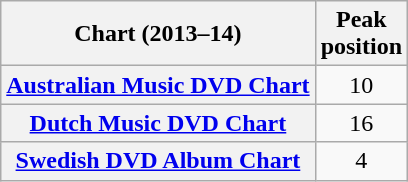<table class="wikitable sortable plainrowheaders" style="text-align:center;">
<tr>
<th scope="col">Chart (2013–14)</th>
<th scope="col">Peak<br>position</th>
</tr>
<tr>
<th scope="row"><a href='#'>Australian Music DVD Chart</a></th>
<td>10</td>
</tr>
<tr>
<th scope="row"><a href='#'>Dutch Music DVD Chart</a></th>
<td>16</td>
</tr>
<tr>
<th scope="row"><a href='#'>Swedish DVD Album Chart</a></th>
<td>4</td>
</tr>
</table>
